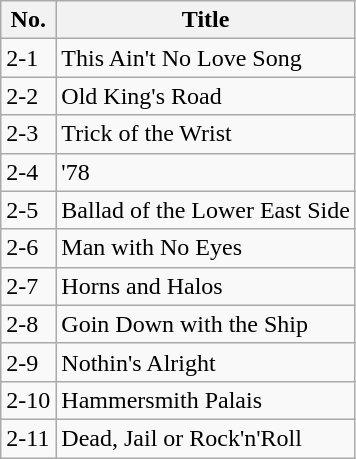<table class="wikitable">
<tr>
<th>No.</th>
<th>Title</th>
</tr>
<tr>
<td>2-1</td>
<td>This Ain't No Love Song</td>
</tr>
<tr>
<td>2-2</td>
<td>Old King's Road</td>
</tr>
<tr>
<td>2-3</td>
<td>Trick of the Wrist</td>
</tr>
<tr>
<td>2-4</td>
<td>'78</td>
</tr>
<tr>
<td>2-5</td>
<td>Ballad of the Lower East Side</td>
</tr>
<tr>
<td>2-6</td>
<td>Man with No Eyes</td>
</tr>
<tr>
<td>2-7</td>
<td>Horns and Halos</td>
</tr>
<tr>
<td>2-8</td>
<td>Goin Down with the Ship</td>
</tr>
<tr>
<td>2-9</td>
<td>Nothin's Alright</td>
</tr>
<tr>
<td>2-10</td>
<td>Hammersmith Palais</td>
</tr>
<tr>
<td>2-11</td>
<td>Dead, Jail or Rock'n'Roll</td>
</tr>
</table>
